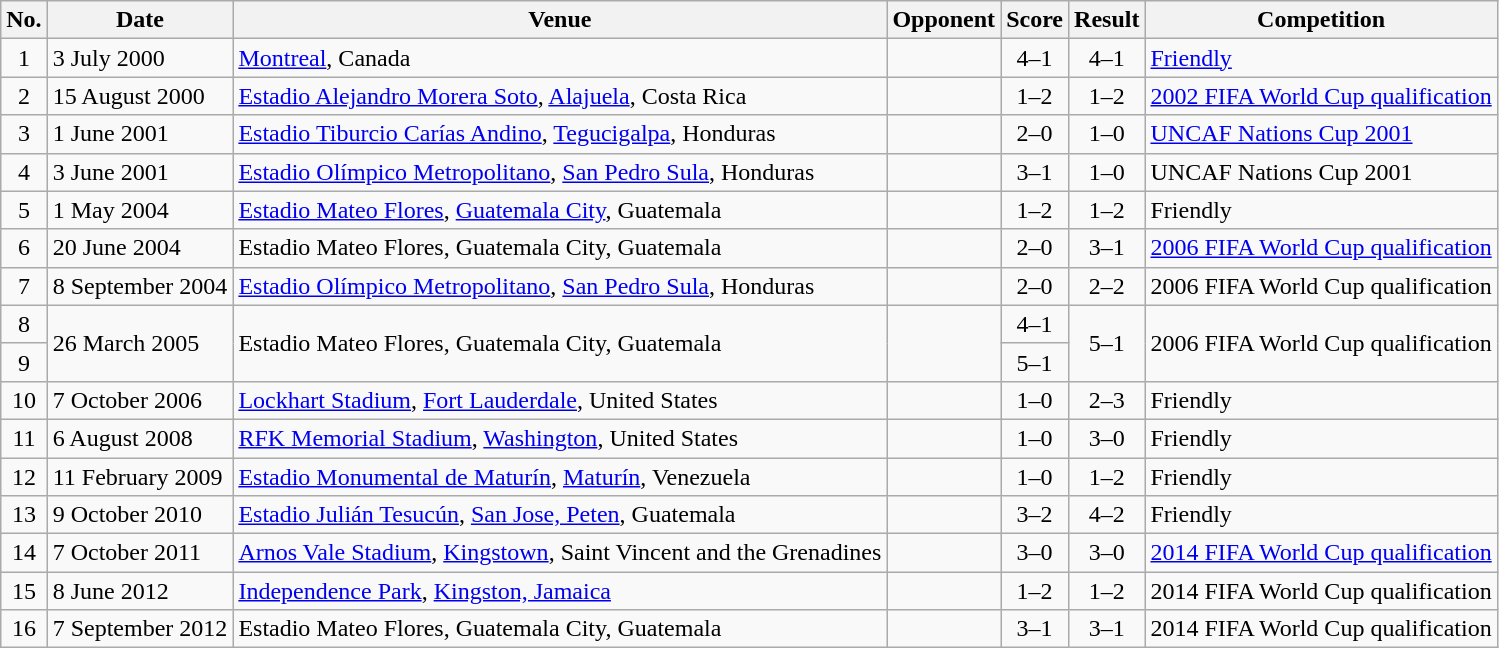<table class="wikitable sortable">
<tr>
<th scope="col">No.</th>
<th scope="col">Date</th>
<th scope="col">Venue</th>
<th scope="col">Opponent</th>
<th scope="col">Score</th>
<th scope="col">Result</th>
<th scope="col">Competition</th>
</tr>
<tr>
<td style="text-align:center">1</td>
<td>3 July 2000</td>
<td><a href='#'>Montreal</a>, Canada</td>
<td></td>
<td style="text-align:center">4–1</td>
<td style="text-align:center">4–1</td>
<td><a href='#'>Friendly</a></td>
</tr>
<tr>
<td style="text-align:center">2</td>
<td>15 August 2000</td>
<td><a href='#'>Estadio Alejandro Morera Soto</a>, <a href='#'>Alajuela</a>, Costa Rica</td>
<td></td>
<td style="text-align:center">1–2</td>
<td style="text-align:center">1–2</td>
<td><a href='#'>2002 FIFA World Cup qualification</a></td>
</tr>
<tr>
<td style="text-align:center">3</td>
<td>1 June 2001</td>
<td><a href='#'>Estadio Tiburcio Carías Andino</a>, <a href='#'>Tegucigalpa</a>, Honduras</td>
<td></td>
<td style="text-align:center">2–0</td>
<td style="text-align:center">1–0</td>
<td><a href='#'>UNCAF Nations Cup 2001</a></td>
</tr>
<tr>
<td style="text-align:center">4</td>
<td>3 June 2001</td>
<td><a href='#'>Estadio Olímpico Metropolitano</a>, <a href='#'>San Pedro Sula</a>, Honduras</td>
<td></td>
<td style="text-align:center">3–1</td>
<td style="text-align:center">1–0</td>
<td>UNCAF Nations Cup 2001</td>
</tr>
<tr>
<td style="text-align:center">5</td>
<td>1 May 2004</td>
<td><a href='#'>Estadio Mateo Flores</a>, <a href='#'>Guatemala City</a>, Guatemala</td>
<td></td>
<td style="text-align:center">1–2</td>
<td style="text-align:center">1–2</td>
<td>Friendly</td>
</tr>
<tr>
<td style="text-align:center">6</td>
<td>20 June 2004</td>
<td>Estadio Mateo Flores, Guatemala City, Guatemala</td>
<td></td>
<td style="text-align:center">2–0</td>
<td style="text-align:center">3–1</td>
<td><a href='#'>2006 FIFA World Cup qualification</a></td>
</tr>
<tr>
<td style="text-align:center">7</td>
<td>8 September 2004</td>
<td><a href='#'>Estadio Olímpico Metropolitano</a>, <a href='#'>San Pedro Sula</a>, Honduras</td>
<td></td>
<td style="text-align:center">2–0</td>
<td style="text-align:center">2–2</td>
<td>2006 FIFA World Cup qualification</td>
</tr>
<tr>
<td style="text-align:center">8</td>
<td rowspan="2">26 March 2005</td>
<td rowspan="2">Estadio Mateo Flores, Guatemala City, Guatemala</td>
<td rowspan="2"></td>
<td style="text-align:center">4–1</td>
<td rowspan="2" style="text-align:center">5–1</td>
<td rowspan="2">2006 FIFA World Cup qualification</td>
</tr>
<tr>
<td style="text-align:center">9</td>
<td style="text-align:center">5–1</td>
</tr>
<tr>
<td style="text-align:center">10</td>
<td>7 October 2006</td>
<td><a href='#'>Lockhart Stadium</a>, <a href='#'>Fort Lauderdale</a>, United States</td>
<td></td>
<td style="text-align:center">1–0</td>
<td style="text-align:center">2–3</td>
<td>Friendly</td>
</tr>
<tr>
<td style="text-align:center">11</td>
<td>6 August 2008</td>
<td><a href='#'>RFK Memorial Stadium</a>, <a href='#'>Washington</a>, United States</td>
<td></td>
<td style="text-align:center">1–0</td>
<td style="text-align:center">3–0</td>
<td>Friendly</td>
</tr>
<tr>
<td style="text-align:center">12</td>
<td>11 February 2009</td>
<td><a href='#'>Estadio Monumental de Maturín</a>, <a href='#'>Maturín</a>, Venezuela</td>
<td></td>
<td style="text-align:center">1–0</td>
<td style="text-align:center">1–2</td>
<td>Friendly</td>
</tr>
<tr>
<td style="text-align:center">13</td>
<td>9 October 2010</td>
<td><a href='#'>Estadio Julián Tesucún</a>, <a href='#'>San Jose, Peten</a>, Guatemala</td>
<td></td>
<td style="text-align:center">3–2</td>
<td style="text-align:center">4–2</td>
<td>Friendly</td>
</tr>
<tr>
<td style="text-align:center">14</td>
<td>7 October 2011</td>
<td><a href='#'>Arnos Vale Stadium</a>, <a href='#'>Kingstown</a>, Saint Vincent and the Grenadines</td>
<td></td>
<td style="text-align:center">3–0</td>
<td style="text-align:center">3–0</td>
<td><a href='#'>2014 FIFA World Cup qualification</a></td>
</tr>
<tr>
<td style="text-align:center">15</td>
<td>8 June 2012</td>
<td><a href='#'>Independence Park</a>, <a href='#'>Kingston, Jamaica</a></td>
<td></td>
<td style="text-align:center">1–2</td>
<td style="text-align:center">1–2</td>
<td>2014 FIFA World Cup qualification</td>
</tr>
<tr>
<td style="text-align:center">16</td>
<td>7 September 2012</td>
<td>Estadio Mateo Flores, Guatemala City, Guatemala</td>
<td></td>
<td style="text-align:center">3–1</td>
<td style="text-align:center">3–1</td>
<td>2014 FIFA World Cup qualification</td>
</tr>
</table>
